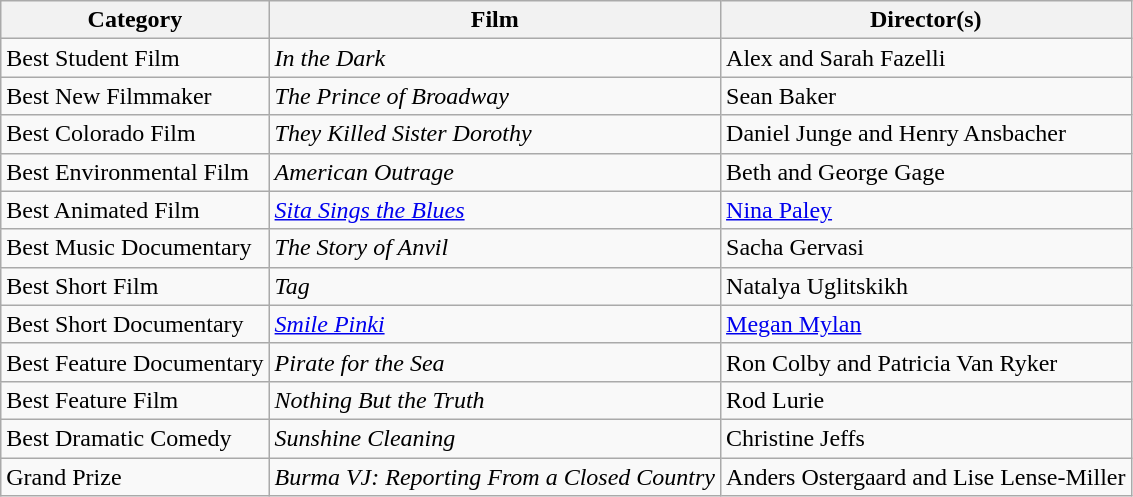<table class="wikitable">
<tr>
<th>Category</th>
<th>Film</th>
<th>Director(s)</th>
</tr>
<tr>
<td>Best Student Film</td>
<td><em>In the Dark</em></td>
<td>Alex and Sarah Fazelli</td>
</tr>
<tr>
<td>Best New Filmmaker</td>
<td><em>The Prince of Broadway</em></td>
<td>Sean Baker</td>
</tr>
<tr>
<td>Best Colorado Film</td>
<td><em>They Killed Sister Dorothy</em></td>
<td>Daniel Junge and Henry Ansbacher</td>
</tr>
<tr>
<td>Best Environmental Film</td>
<td><em>American Outrage</em></td>
<td>Beth and George Gage</td>
</tr>
<tr>
<td>Best Animated Film</td>
<td><em><a href='#'>Sita Sings the Blues</a></em></td>
<td><a href='#'>Nina Paley</a></td>
</tr>
<tr>
<td>Best Music Documentary</td>
<td><em>The Story of Anvil</em></td>
<td>Sacha Gervasi</td>
</tr>
<tr>
<td>Best Short Film</td>
<td><em>Tag</em></td>
<td>Natalya Uglitskikh</td>
</tr>
<tr>
<td>Best Short Documentary</td>
<td><em><a href='#'>Smile Pinki</a></em></td>
<td><a href='#'>Megan Mylan</a></td>
</tr>
<tr>
<td>Best Feature Documentary</td>
<td><em>Pirate for the Sea</em></td>
<td>Ron Colby and Patricia Van Ryker</td>
</tr>
<tr>
<td>Best Feature Film</td>
<td><em>Nothing But the Truth</em></td>
<td>Rod Lurie</td>
</tr>
<tr>
<td>Best Dramatic Comedy</td>
<td><em>Sunshine Cleaning</em></td>
<td>Christine Jeffs</td>
</tr>
<tr>
<td>Grand Prize</td>
<td><em>Burma VJ: Reporting From a Closed Country</em></td>
<td>Anders Ostergaard and Lise Lense-Miller</td>
</tr>
</table>
